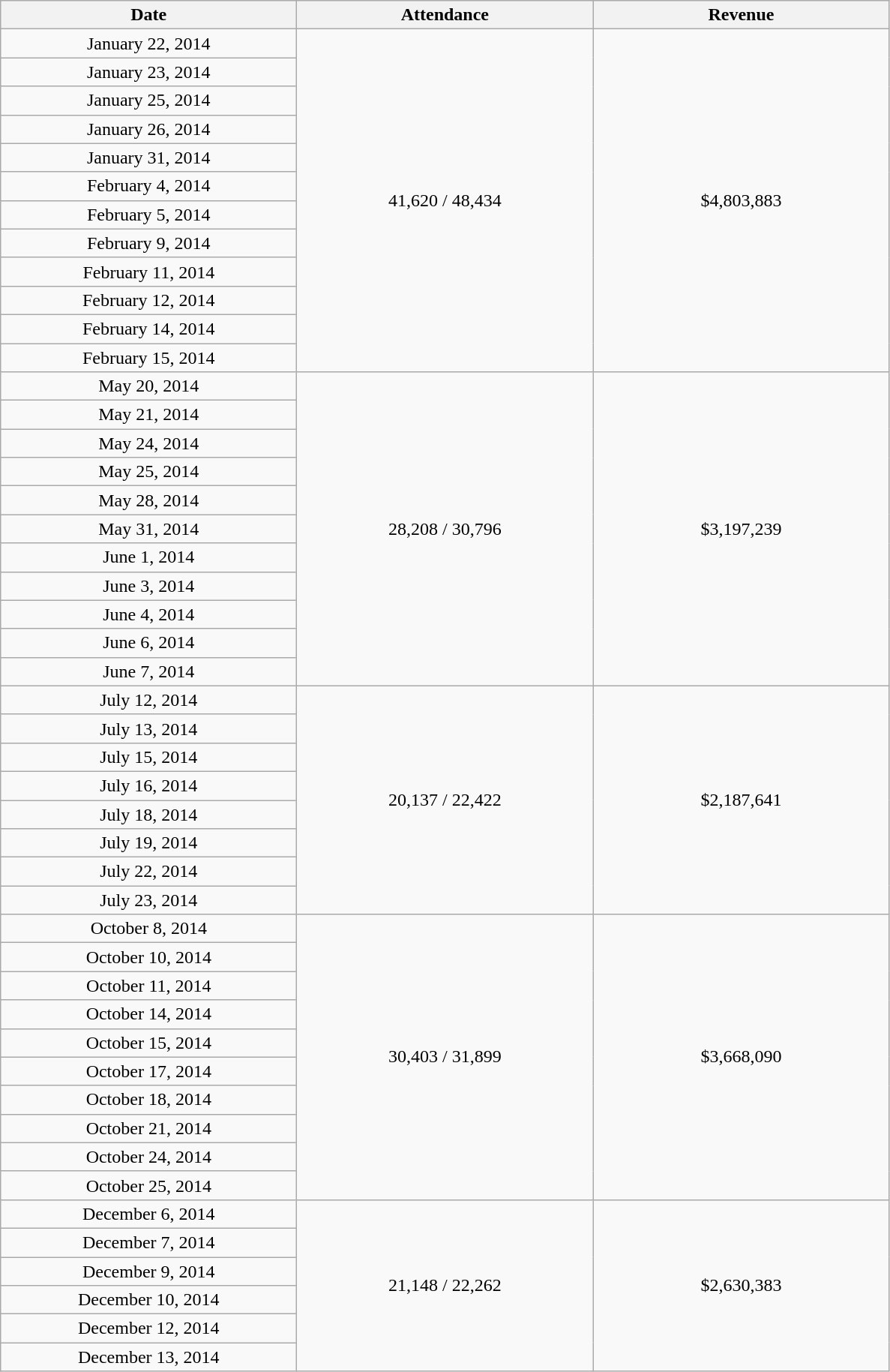<table class="wikitable plainrowheaders" style="text-align:center;">
<tr>
<th scope="col" style="width:16em;">Date</th>
<th scope="col" style="width:16em;">Attendance</th>
<th scope="col" style="width:16em;">Revenue</th>
</tr>
<tr>
<td>January 22, 2014</td>
<td rowspan="12">41,620 / 48,434</td>
<td rowspan="12">$4,803,883</td>
</tr>
<tr>
<td>January 23, 2014</td>
</tr>
<tr>
<td>January 25, 2014</td>
</tr>
<tr>
<td>January 26, 2014</td>
</tr>
<tr>
<td>January 31, 2014</td>
</tr>
<tr>
<td>February 4, 2014</td>
</tr>
<tr>
<td>February 5, 2014</td>
</tr>
<tr>
<td>February 9, 2014</td>
</tr>
<tr>
<td>February 11, 2014</td>
</tr>
<tr>
<td>February 12, 2014</td>
</tr>
<tr>
<td>February 14, 2014</td>
</tr>
<tr>
<td>February 15, 2014</td>
</tr>
<tr>
<td>May 20, 2014</td>
<td rowspan="11">28,208 / 30,796</td>
<td rowspan="11">$3,197,239</td>
</tr>
<tr>
<td>May 21, 2014</td>
</tr>
<tr>
<td>May 24, 2014</td>
</tr>
<tr>
<td>May 25, 2014</td>
</tr>
<tr>
<td>May 28, 2014</td>
</tr>
<tr>
<td>May 31, 2014</td>
</tr>
<tr>
<td>June 1, 2014</td>
</tr>
<tr>
<td>June 3, 2014</td>
</tr>
<tr>
<td>June 4, 2014</td>
</tr>
<tr>
<td>June 6, 2014</td>
</tr>
<tr>
<td>June 7, 2014</td>
</tr>
<tr>
<td>July 12, 2014</td>
<td rowspan="8">20,137 / 22,422</td>
<td rowspan="8">$2,187,641</td>
</tr>
<tr>
<td>July 13, 2014</td>
</tr>
<tr>
<td>July 15, 2014</td>
</tr>
<tr>
<td>July 16, 2014</td>
</tr>
<tr>
<td>July 18, 2014</td>
</tr>
<tr>
<td>July 19, 2014</td>
</tr>
<tr>
<td>July 22, 2014</td>
</tr>
<tr>
<td>July 23, 2014</td>
</tr>
<tr>
<td>October 8, 2014</td>
<td rowspan="10">30,403 / 31,899</td>
<td rowspan="10">$3,668,090</td>
</tr>
<tr>
<td>October 10, 2014</td>
</tr>
<tr>
<td>October 11, 2014</td>
</tr>
<tr>
<td>October 14, 2014</td>
</tr>
<tr>
<td>October 15, 2014</td>
</tr>
<tr>
<td>October 17, 2014</td>
</tr>
<tr>
<td>October 18, 2014</td>
</tr>
<tr>
<td>October 21, 2014</td>
</tr>
<tr>
<td>October 24, 2014</td>
</tr>
<tr>
<td>October 25, 2014</td>
</tr>
<tr>
<td>December 6, 2014</td>
<td rowspan="6">21,148 / 22,262</td>
<td rowspan="6">$2,630,383</td>
</tr>
<tr>
<td>December 7, 2014</td>
</tr>
<tr>
<td>December 9, 2014</td>
</tr>
<tr>
<td>December 10, 2014</td>
</tr>
<tr>
<td>December 12, 2014</td>
</tr>
<tr>
<td>December 13, 2014</td>
</tr>
</table>
